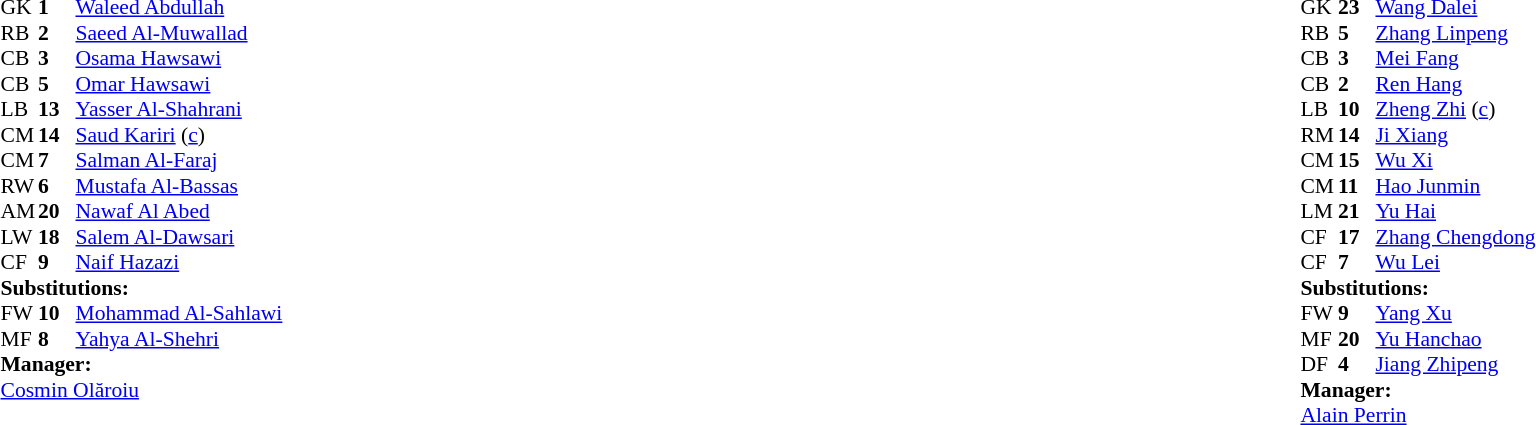<table width="100%">
<tr>
<td valign="top" width="40%"><br><table style="font-size:90%;" cellspacing="0" cellpadding="0">
<tr>
<th width="25"></th>
<th width="25"></th>
</tr>
<tr>
<td>GK</td>
<td><strong>1</strong></td>
<td><a href='#'>Waleed Abdullah</a></td>
</tr>
<tr>
<td>RB</td>
<td><strong>2</strong></td>
<td><a href='#'>Saeed Al-Muwallad</a></td>
<td></td>
<td></td>
</tr>
<tr>
<td>CB</td>
<td><strong>3</strong></td>
<td><a href='#'>Osama Hawsawi</a></td>
</tr>
<tr>
<td>CB</td>
<td><strong>5</strong></td>
<td><a href='#'>Omar Hawsawi</a></td>
</tr>
<tr>
<td>LB</td>
<td><strong>13</strong></td>
<td><a href='#'>Yasser Al-Shahrani</a></td>
</tr>
<tr>
<td>CM</td>
<td><strong>14</strong></td>
<td><a href='#'>Saud Kariri</a> (<a href='#'>c</a>)</td>
</tr>
<tr>
<td>CM</td>
<td><strong>7</strong></td>
<td><a href='#'>Salman Al-Faraj</a></td>
<td></td>
</tr>
<tr>
<td>RW</td>
<td><strong>6</strong></td>
<td><a href='#'>Mustafa Al-Bassas</a></td>
<td></td>
<td></td>
</tr>
<tr>
<td>AM</td>
<td><strong>20</strong></td>
<td><a href='#'>Nawaf Al Abed</a></td>
</tr>
<tr>
<td>LW</td>
<td><strong>18</strong></td>
<td><a href='#'>Salem Al-Dawsari</a></td>
</tr>
<tr>
<td>CF</td>
<td><strong>9</strong></td>
<td><a href='#'>Naif Hazazi</a></td>
</tr>
<tr>
<td colspan=3><strong>Substitutions:</strong></td>
</tr>
<tr>
<td>FW</td>
<td><strong>10</strong></td>
<td><a href='#'>Mohammad Al-Sahlawi</a></td>
<td></td>
<td></td>
</tr>
<tr>
<td>MF</td>
<td><strong>8</strong></td>
<td><a href='#'>Yahya Al-Shehri</a></td>
<td></td>
<td></td>
</tr>
<tr>
<td colspan=3><strong>Manager:</strong></td>
</tr>
<tr>
<td colspan=4> <a href='#'>Cosmin Olăroiu</a></td>
</tr>
</table>
</td>
<td valign="top"></td>
<td valign="top" width="50%"><br><table style="font-size:90%;" cellspacing="0" cellpadding="0" align="center">
<tr>
<th width=25></th>
<th width=25></th>
</tr>
<tr>
<td>GK</td>
<td><strong>23</strong></td>
<td><a href='#'>Wang Dalei</a></td>
</tr>
<tr>
<td>RB</td>
<td><strong>5</strong></td>
<td><a href='#'>Zhang Linpeng</a></td>
</tr>
<tr>
<td>CB</td>
<td><strong>3</strong></td>
<td><a href='#'>Mei Fang</a></td>
<td></td>
<td></td>
</tr>
<tr>
<td>CB</td>
<td><strong>2</strong></td>
<td><a href='#'>Ren Hang</a></td>
<td></td>
</tr>
<tr>
<td>LB</td>
<td><strong>10</strong></td>
<td><a href='#'>Zheng Zhi</a> (<a href='#'>c</a>)</td>
<td></td>
</tr>
<tr>
<td>RM</td>
<td><strong>14</strong></td>
<td><a href='#'>Ji Xiang</a></td>
<td></td>
</tr>
<tr>
<td>CM</td>
<td><strong>15</strong></td>
<td><a href='#'>Wu Xi</a></td>
</tr>
<tr>
<td>CM</td>
<td><strong>11</strong></td>
<td><a href='#'>Hao Junmin</a></td>
<td></td>
<td></td>
</tr>
<tr>
<td>LM</td>
<td><strong>21</strong></td>
<td><a href='#'>Yu Hai</a></td>
</tr>
<tr>
<td>CF</td>
<td><strong>17</strong></td>
<td><a href='#'>Zhang Chengdong</a></td>
<td></td>
<td></td>
</tr>
<tr>
<td>CF</td>
<td><strong>7</strong></td>
<td><a href='#'>Wu Lei</a></td>
</tr>
<tr>
<td colspan=3><strong>Substitutions:</strong></td>
</tr>
<tr>
<td>FW</td>
<td><strong>9</strong></td>
<td><a href='#'>Yang Xu</a></td>
<td></td>
<td></td>
</tr>
<tr>
<td>MF</td>
<td><strong>20</strong></td>
<td><a href='#'>Yu Hanchao</a></td>
<td></td>
<td></td>
</tr>
<tr>
<td>DF</td>
<td><strong>4</strong></td>
<td><a href='#'>Jiang Zhipeng</a></td>
<td></td>
<td></td>
</tr>
<tr>
<td colspan=3><strong>Manager:</strong></td>
</tr>
<tr>
<td colspan=4> <a href='#'>Alain Perrin</a></td>
</tr>
</table>
</td>
</tr>
</table>
